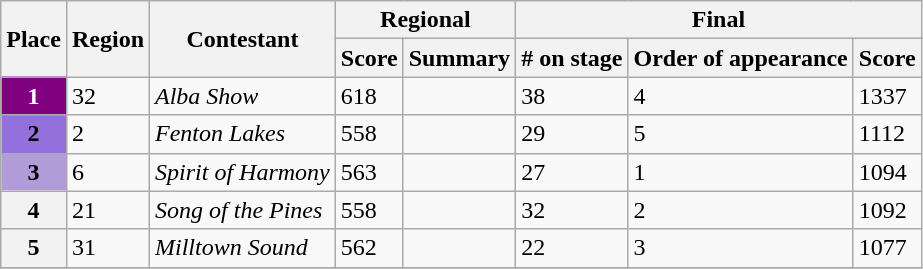<table class="wikitable sortable">
<tr>
<th scope="col" rowspan="2">Place</th>
<th scope="col" rowspan="2">Region</th>
<th scope="col" rowspan="2">Contestant</th>
<th colspan="2" scope="col">Regional</th>
<th colspan="3">Final</th>
</tr>
<tr>
<th scope="col">Score</th>
<th scope="col" class="unsortable">Summary</th>
<th># on stage</th>
<th scope="col">Order of appearance</th>
<th scope="col">Score</th>
</tr>
<tr>
<th scope="row" style="background: #800080; color:#fff;">1</th>
<td>32</td>
<td><em>Alba Show</em></td>
<td>618</td>
<td></td>
<td>38</td>
<td>4</td>
<td>1337</td>
</tr>
<tr>
<th style="background: #9370DB;">2</th>
<td>2</td>
<td><em>Fenton Lakes</em></td>
<td>558</td>
<td></td>
<td>29</td>
<td>5</td>
<td>1112</td>
</tr>
<tr>
<th style="background: #B19CD9;">3</th>
<td>6</td>
<td><em>Spirit of Harmony</em></td>
<td>563</td>
<td></td>
<td>27</td>
<td>1</td>
<td>1094</td>
</tr>
<tr>
<th>4</th>
<td>21</td>
<td><em>Song of the Pines</em></td>
<td>558</td>
<td></td>
<td>32</td>
<td>2</td>
<td>1092</td>
</tr>
<tr>
<th>5</th>
<td>31</td>
<td><em>Milltown Sound</em></td>
<td>562</td>
<td></td>
<td>22</td>
<td>3</td>
<td>1077</td>
</tr>
<tr>
</tr>
</table>
